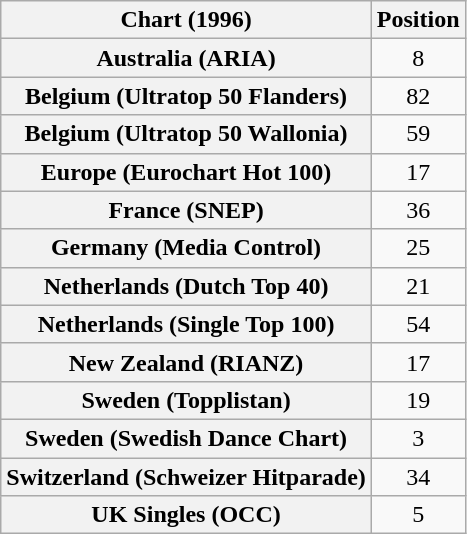<table class="wikitable sortable plainrowheaders" style="text-align:center">
<tr>
<th>Chart (1996)</th>
<th>Position</th>
</tr>
<tr>
<th scope="row">Australia (ARIA)</th>
<td>8</td>
</tr>
<tr>
<th scope="row">Belgium (Ultratop 50 Flanders)</th>
<td>82</td>
</tr>
<tr>
<th scope="row">Belgium (Ultratop 50 Wallonia)</th>
<td>59</td>
</tr>
<tr>
<th scope="row">Europe (Eurochart Hot 100)</th>
<td>17</td>
</tr>
<tr>
<th scope="row">France (SNEP)</th>
<td>36</td>
</tr>
<tr>
<th scope="row">Germany (Media Control)</th>
<td>25</td>
</tr>
<tr>
<th scope="row">Netherlands (Dutch Top 40)</th>
<td>21</td>
</tr>
<tr>
<th scope="row">Netherlands (Single Top 100)</th>
<td>54</td>
</tr>
<tr>
<th scope="row">New Zealand (RIANZ)</th>
<td>17</td>
</tr>
<tr>
<th scope="row">Sweden (Topplistan)</th>
<td>19</td>
</tr>
<tr>
<th scope="row">Sweden (Swedish Dance Chart)</th>
<td>3</td>
</tr>
<tr>
<th scope="row">Switzerland (Schweizer Hitparade)</th>
<td>34</td>
</tr>
<tr>
<th scope="row">UK Singles (OCC)</th>
<td>5</td>
</tr>
</table>
